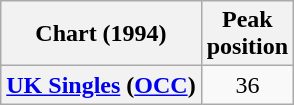<table class="wikitable plainrowheaders">
<tr>
<th>Chart (1994)</th>
<th>Peak<br>position</th>
</tr>
<tr>
<th scope="row"><a href='#'>UK Singles</a> (<a href='#'>OCC</a>)</th>
<td align="center">36</td>
</tr>
</table>
